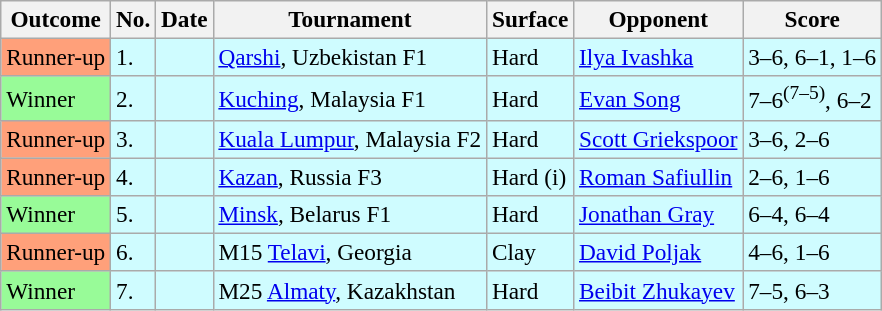<table class="sortable wikitable" style=font-size:97%>
<tr>
<th>Outcome</th>
<th>No.</th>
<th>Date</th>
<th>Tournament</th>
<th>Surface</th>
<th>Opponent</th>
<th>Score</th>
</tr>
<tr bgcolor=#cffcff>
<td bgcolor=FFA07A>Runner-up</td>
<td>1.</td>
<td></td>
<td><a href='#'>Qarshi</a>, Uzbekistan F1</td>
<td>Hard</td>
<td> <a href='#'>Ilya Ivashka</a></td>
<td>3–6, 6–1, 1–6</td>
</tr>
<tr bgcolor=#cffcff>
<td bgcolor=98FB98>Winner</td>
<td>2.</td>
<td></td>
<td><a href='#'>Kuching</a>, Malaysia F1</td>
<td>Hard</td>
<td> <a href='#'>Evan Song</a></td>
<td>7–6<sup>(7–5)</sup>, 6–2</td>
</tr>
<tr bgcolor=#cffcff>
<td bgcolor=FFA07A>Runner-up</td>
<td>3.</td>
<td></td>
<td><a href='#'>Kuala Lumpur</a>, Malaysia F2</td>
<td>Hard</td>
<td> <a href='#'>Scott Griekspoor</a></td>
<td>3–6, 2–6</td>
</tr>
<tr bgcolor=#cffcff>
<td bgcolor=FFA07A>Runner-up</td>
<td>4.</td>
<td></td>
<td><a href='#'>Kazan</a>, Russia F3</td>
<td>Hard (i)</td>
<td> <a href='#'>Roman Safiullin</a></td>
<td>2–6, 1–6</td>
</tr>
<tr bgcolor=#cffcff>
<td bgcolor=98FB98>Winner</td>
<td>5.</td>
<td></td>
<td><a href='#'>Minsk</a>, Belarus F1</td>
<td>Hard</td>
<td> <a href='#'>Jonathan Gray</a></td>
<td>6–4, 6–4</td>
</tr>
<tr bgcolor=#cffcff>
<td bgcolor=FFA07A>Runner-up</td>
<td>6.</td>
<td></td>
<td>M15 <a href='#'>Telavi</a>, Georgia</td>
<td>Clay</td>
<td> <a href='#'>David Poljak</a></td>
<td>4–6, 1–6</td>
</tr>
<tr bgcolor=#cffcff>
<td bgcolor=98FB98>Winner</td>
<td>7.</td>
<td></td>
<td>M25 <a href='#'>Almaty</a>, Kazakhstan</td>
<td>Hard</td>
<td> <a href='#'>Beibit Zhukayev</a></td>
<td>7–5, 6–3</td>
</tr>
</table>
